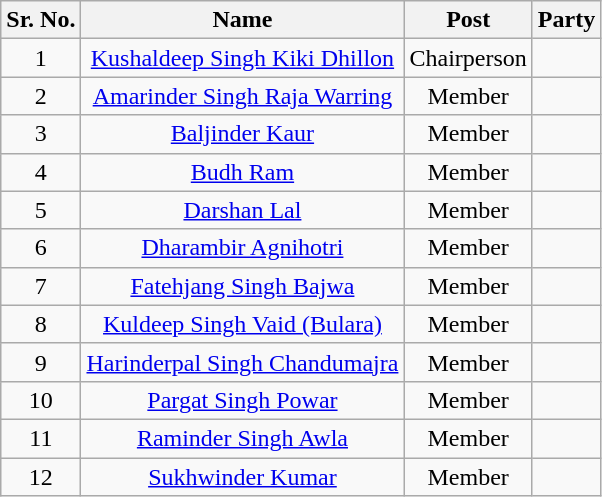<table class="wikitable sortable">
<tr>
<th>Sr. No.</th>
<th>Name</th>
<th>Post</th>
<th colspan="2">Party</th>
</tr>
<tr align="center">
<td>1</td>
<td><a href='#'>Kushaldeep Singh Kiki Dhillon</a></td>
<td>Chairperson</td>
<td></td>
</tr>
<tr align="center">
<td>2</td>
<td><a href='#'>Amarinder Singh Raja Warring</a></td>
<td>Member</td>
<td></td>
</tr>
<tr align="center">
<td>3</td>
<td><a href='#'>Baljinder Kaur</a></td>
<td>Member</td>
<td></td>
</tr>
<tr align="center">
<td>4</td>
<td><a href='#'>Budh Ram</a></td>
<td>Member</td>
<td></td>
</tr>
<tr align="center">
<td>5</td>
<td><a href='#'>Darshan Lal</a></td>
<td>Member</td>
<td></td>
</tr>
<tr align="center">
<td>6</td>
<td><a href='#'>Dharambir Agnihotri</a></td>
<td>Member</td>
<td></td>
</tr>
<tr align="center">
<td>7</td>
<td><a href='#'>Fatehjang Singh Bajwa</a></td>
<td>Member</td>
<td></td>
</tr>
<tr align="center">
<td>8</td>
<td><a href='#'>Kuldeep Singh Vaid (Bulara)</a></td>
<td>Member</td>
<td></td>
</tr>
<tr align="center">
<td>9</td>
<td><a href='#'>Harinderpal Singh Chandumajra</a></td>
<td>Member</td>
<td></td>
</tr>
<tr align="center">
<td>10</td>
<td><a href='#'>Pargat Singh Powar</a></td>
<td>Member</td>
<td></td>
</tr>
<tr align="center">
<td>11</td>
<td><a href='#'>Raminder Singh Awla</a></td>
<td>Member</td>
<td></td>
</tr>
<tr align="center">
<td>12</td>
<td><a href='#'>Sukhwinder Kumar</a></td>
<td>Member</td>
<td></td>
</tr>
</table>
